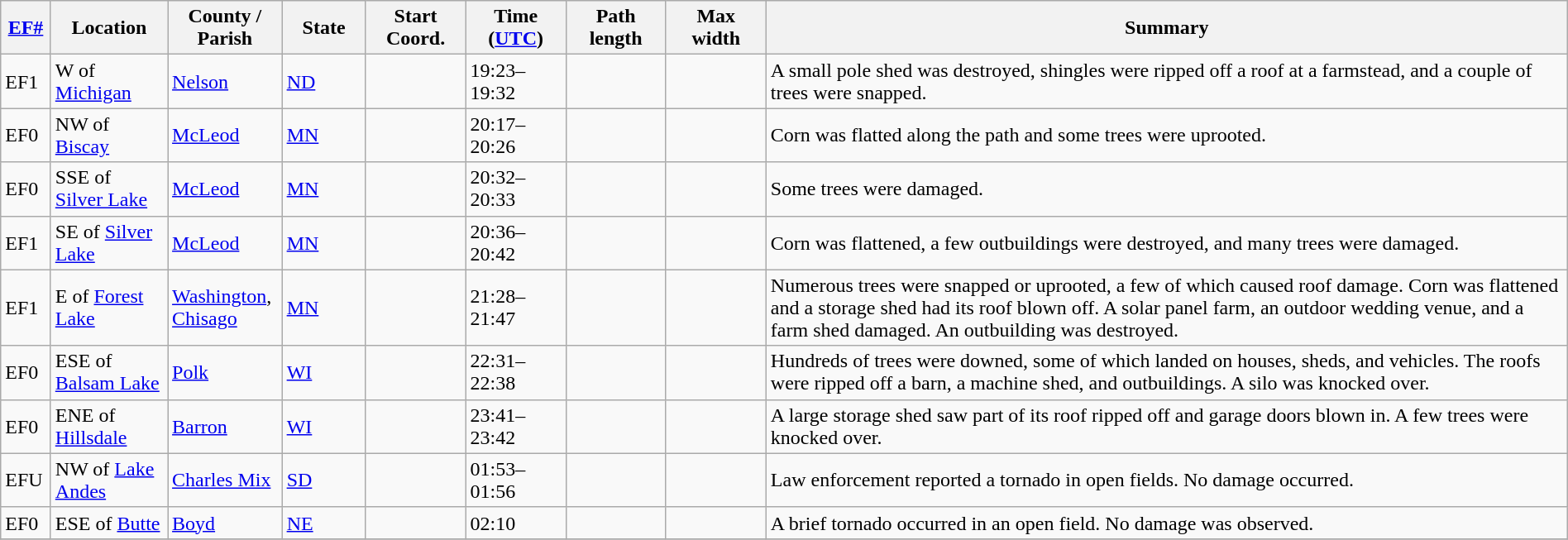<table class="wikitable sortable" style="width:100%;">
<tr>
<th scope="col" style="width:3%; text-align:center;"><a href='#'>EF#</a></th>
<th scope="col" style="width:7%; text-align:center;" class="unsortable">Location</th>
<th scope="col" style="width:6%; text-align:center;" class="unsortable">County / Parish</th>
<th scope="col" style="width:5%; text-align:center;">State</th>
<th scope="col" style="width:6%; text-align:center;">Start Coord.</th>
<th scope="col" style="width:6%; text-align:center;">Time (<a href='#'>UTC</a>)</th>
<th scope="col" style="width:6%; text-align:center;">Path length</th>
<th scope="col" style="width:6%; text-align:center;">Max width</th>
<th scope="col" class="unsortable" style="width:48%; text-align:center;">Summary</th>
</tr>
<tr>
<td bgcolor=>EF1</td>
<td>W of <a href='#'>Michigan</a></td>
<td><a href='#'>Nelson</a></td>
<td><a href='#'>ND</a></td>
<td></td>
<td>19:23–19:32</td>
<td></td>
<td></td>
<td>A small pole shed was destroyed, shingles were ripped off a roof at a farmstead, and a couple of trees were snapped.</td>
</tr>
<tr>
<td bgcolor=>EF0</td>
<td>NW of <a href='#'>Biscay</a></td>
<td><a href='#'>McLeod</a></td>
<td><a href='#'>MN</a></td>
<td></td>
<td>20:17–20:26</td>
<td></td>
<td></td>
<td>Corn was flatted along the path and some trees were uprooted.</td>
</tr>
<tr>
<td bgcolor=>EF0</td>
<td>SSE of <a href='#'>Silver Lake</a></td>
<td><a href='#'>McLeod</a></td>
<td><a href='#'>MN</a></td>
<td></td>
<td>20:32–20:33</td>
<td></td>
<td></td>
<td>Some trees were damaged.</td>
</tr>
<tr>
<td bgcolor=>EF1</td>
<td>SE of <a href='#'>Silver Lake</a></td>
<td><a href='#'>McLeod</a></td>
<td><a href='#'>MN</a></td>
<td></td>
<td>20:36–20:42</td>
<td></td>
<td></td>
<td>Corn was flattened, a few outbuildings were destroyed, and many trees were damaged.</td>
</tr>
<tr>
<td bgcolor=>EF1</td>
<td>E of <a href='#'>Forest Lake</a></td>
<td><a href='#'>Washington</a>, <a href='#'>Chisago</a></td>
<td><a href='#'>MN</a></td>
<td></td>
<td>21:28–21:47</td>
<td></td>
<td></td>
<td>Numerous trees were snapped or uprooted, a few of which caused roof damage. Corn was flattened and a storage shed had its roof blown off. A solar panel farm, an outdoor wedding venue, and a farm shed damaged. An outbuilding was destroyed.</td>
</tr>
<tr>
<td bgcolor=>EF0</td>
<td>ESE of <a href='#'>Balsam Lake</a></td>
<td><a href='#'>Polk</a></td>
<td><a href='#'>WI</a></td>
<td></td>
<td>22:31–22:38</td>
<td></td>
<td></td>
<td>Hundreds of trees were downed, some of which landed on houses, sheds, and vehicles. The roofs were ripped off a barn, a machine shed, and outbuildings. A silo was knocked over.</td>
</tr>
<tr>
<td bgcolor=>EF0</td>
<td>ENE of <a href='#'>Hillsdale</a></td>
<td><a href='#'>Barron</a></td>
<td><a href='#'>WI</a></td>
<td></td>
<td>23:41–23:42</td>
<td></td>
<td></td>
<td>A large storage shed saw part of its roof ripped off and garage doors blown in. A few trees were knocked over.</td>
</tr>
<tr>
<td bgcolor=>EFU</td>
<td>NW of <a href='#'>Lake Andes</a></td>
<td><a href='#'>Charles Mix</a></td>
<td><a href='#'>SD</a></td>
<td></td>
<td>01:53–01:56</td>
<td></td>
<td></td>
<td>Law enforcement reported a tornado in open fields. No damage occurred.</td>
</tr>
<tr>
<td bgcolor=>EF0</td>
<td>ESE of <a href='#'>Butte</a></td>
<td><a href='#'>Boyd</a></td>
<td><a href='#'>NE</a></td>
<td></td>
<td>02:10</td>
<td></td>
<td></td>
<td>A brief tornado occurred in an open field. No damage was observed.</td>
</tr>
<tr>
</tr>
</table>
